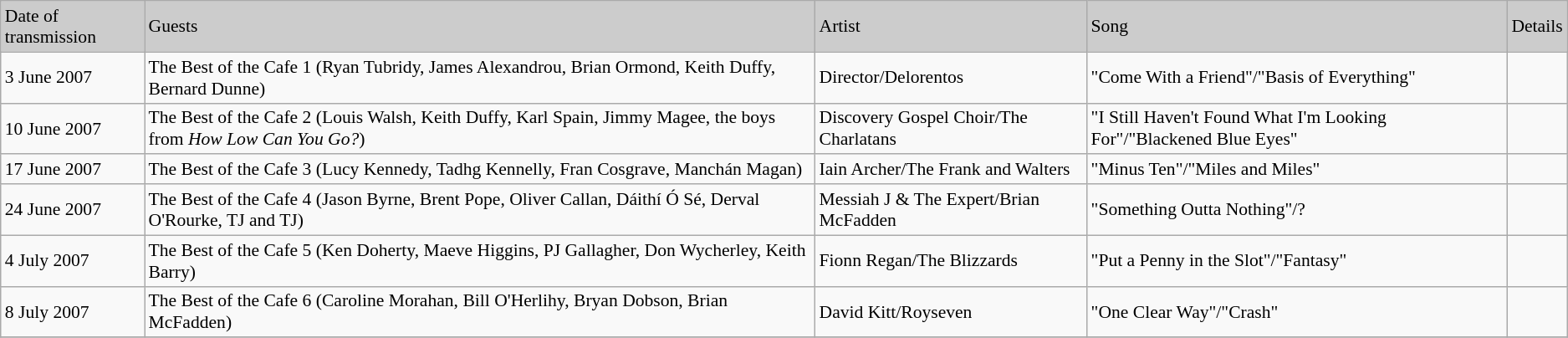<table class="wikitable" style="font-size:90%">
<tr bgcolor="#CCCCCC">
<td>Date of transmission</td>
<td>Guests</td>
<td>Artist</td>
<td>Song</td>
<td>Details</td>
</tr>
<tr>
<td>3 June 2007</td>
<td>The Best of the Cafe 1 (Ryan Tubridy, James Alexandrou, Brian Ormond, Keith Duffy, Bernard Dunne)</td>
<td>Director/Delorentos</td>
<td>"Come With a Friend"/"Basis of Everything"</td>
<td></td>
</tr>
<tr>
<td>10 June 2007</td>
<td>The Best of the Cafe 2 (Louis Walsh, Keith Duffy, Karl Spain, Jimmy Magee, the boys from <em>How Low Can You Go?</em>)</td>
<td>Discovery Gospel Choir/The Charlatans</td>
<td>"I Still Haven't Found What I'm Looking For"/"Blackened Blue Eyes"</td>
<td></td>
</tr>
<tr>
<td>17 June 2007</td>
<td>The Best of the Cafe 3 (Lucy Kennedy, Tadhg Kennelly, Fran Cosgrave, Manchán Magan)</td>
<td>Iain Archer/The Frank and Walters</td>
<td>"Minus Ten"/"Miles and Miles"</td>
<td></td>
</tr>
<tr>
<td>24 June 2007</td>
<td>The Best of the Cafe 4 (Jason Byrne, Brent Pope, Oliver Callan, Dáithí Ó Sé, Derval O'Rourke, TJ and TJ)</td>
<td>Messiah J & The Expert/Brian McFadden</td>
<td>"Something Outta Nothing"/?</td>
<td></td>
</tr>
<tr>
<td>4 July 2007</td>
<td>The Best of the Cafe 5 (Ken Doherty, Maeve Higgins, PJ Gallagher, Don Wycherley, Keith Barry)</td>
<td>Fionn Regan/The Blizzards</td>
<td>"Put a Penny in the Slot"/"Fantasy"</td>
<td></td>
</tr>
<tr>
<td>8 July 2007</td>
<td>The Best of the Cafe 6 (Caroline Morahan, Bill O'Herlihy, Bryan Dobson, Brian McFadden)</td>
<td>David Kitt/Royseven</td>
<td>"One Clear Way"/"Crash"</td>
<td></td>
</tr>
<tr>
</tr>
</table>
